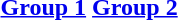<table>
<tr valign="top">
<th align="center"><a href='#'>Group 1</a></th>
<th align="center"><a href='#'>Group 2</a></th>
</tr>
<tr valign="top">
<td align="left"></td>
<td align="left"></td>
</tr>
</table>
